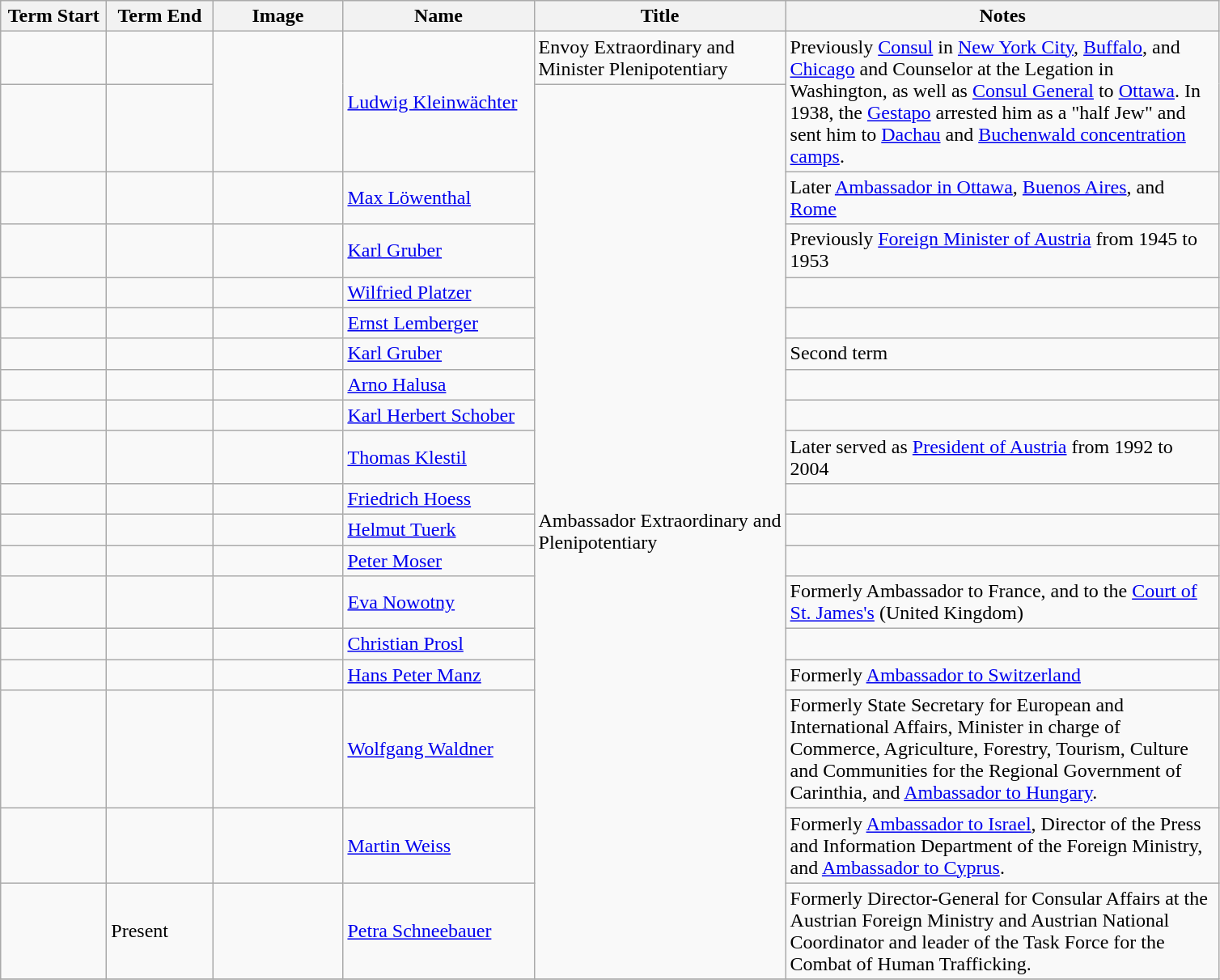<table class="wikitable sortable">
<tr>
<th width="80">Term Start</th>
<th width="80">Term End</th>
<th class="unsortable"! width="100">Image</th>
<th class="unsortable"! width="150">Name</th>
<th class="unsortable"! width="200">Title</th>
<th class="unsortable"! width="350">Notes</th>
</tr>
<tr>
<td></td>
<td></td>
<td rowspan=2></td>
<td rowspan=2><a href='#'>Ludwig Kleinwächter</a></td>
<td>Envoy Extraordinary and Minister Plenipotentiary</td>
<td rowspan=2>Previously <a href='#'>Consul</a> in <a href='#'>New York City</a>, <a href='#'>Buffalo</a>, and <a href='#'>Chicago</a> and Counselor at the Legation in Washington, as well as <a href='#'>Consul General</a> to <a href='#'>Ottawa</a>. In 1938, the <a href='#'>Gestapo</a> arrested him as a "half Jew" and sent him to <a href='#'>Dachau</a> and <a href='#'>Buchenwald concentration camps</a>.</td>
</tr>
<tr>
<td></td>
<td></td>
<td rowspan=18>Ambassador Extraordinary and Plenipotentiary</td>
</tr>
<tr>
<td></td>
<td></td>
<td></td>
<td><a href='#'>Max Löwenthal</a></td>
<td>Later <a href='#'>Ambassador in Ottawa</a>, <a href='#'>Buenos Aires</a>, and <a href='#'>Rome</a></td>
</tr>
<tr>
<td></td>
<td></td>
<td></td>
<td><a href='#'>Karl Gruber</a></td>
<td>Previously <a href='#'>Foreign Minister of Austria</a> from 1945 to 1953</td>
</tr>
<tr>
<td></td>
<td></td>
<td></td>
<td><a href='#'>Wilfried Platzer</a></td>
<td></td>
</tr>
<tr>
<td></td>
<td></td>
<td></td>
<td><a href='#'>Ernst Lemberger</a></td>
<td></td>
</tr>
<tr>
<td></td>
<td></td>
<td></td>
<td><a href='#'>Karl Gruber</a></td>
<td>Second term</td>
</tr>
<tr>
<td></td>
<td></td>
<td></td>
<td><a href='#'>Arno Halusa</a></td>
<td></td>
</tr>
<tr>
<td></td>
<td></td>
<td></td>
<td><a href='#'>Karl Herbert Schober</a></td>
<td></td>
</tr>
<tr>
<td></td>
<td></td>
<td></td>
<td><a href='#'>Thomas Klestil</a></td>
<td>Later served as <a href='#'>President of Austria</a> from 1992 to 2004</td>
</tr>
<tr>
<td></td>
<td></td>
<td></td>
<td><a href='#'>Friedrich Hoess</a></td>
<td></td>
</tr>
<tr>
<td></td>
<td></td>
<td></td>
<td><a href='#'>Helmut Tuerk</a></td>
<td></td>
</tr>
<tr>
<td></td>
<td></td>
<td></td>
<td><a href='#'>Peter Moser</a></td>
<td></td>
</tr>
<tr>
<td></td>
<td></td>
<td></td>
<td><a href='#'>Eva Nowotny</a></td>
<td>Formerly Ambassador to France, and to the <a href='#'>Court of St. James's</a> (United Kingdom)</td>
</tr>
<tr>
<td></td>
<td></td>
<td></td>
<td><a href='#'>Christian Prosl</a></td>
<td></td>
</tr>
<tr>
<td></td>
<td></td>
<td></td>
<td><a href='#'>Hans Peter Manz</a></td>
<td>Formerly <a href='#'>Ambassador to Switzerland</a></td>
</tr>
<tr>
<td></td>
<td></td>
<td></td>
<td><a href='#'>Wolfgang Waldner</a></td>
<td>Formerly State Secretary for European and International Affairs, Minister in charge of Commerce, Agriculture, Forestry, Tourism, Culture and Communities for the Regional Government of Carinthia, and <a href='#'>Ambassador to Hungary</a>.</td>
</tr>
<tr>
<td></td>
<td></td>
<td></td>
<td><a href='#'>Martin Weiss</a></td>
<td>Formerly <a href='#'>Ambassador to Israel</a>, Director of the Press and Information Department of the Foreign Ministry, and <a href='#'>Ambassador to Cyprus</a>.</td>
</tr>
<tr>
<td></td>
<td>Present</td>
<td></td>
<td><a href='#'>Petra Schneebauer</a></td>
<td>Formerly Director-General for Consular Affairs at the Austrian Foreign Ministry and Austrian National Coordinator and leader of the Task Force for the Combat of Human Trafficking.</td>
</tr>
<tr>
</tr>
</table>
